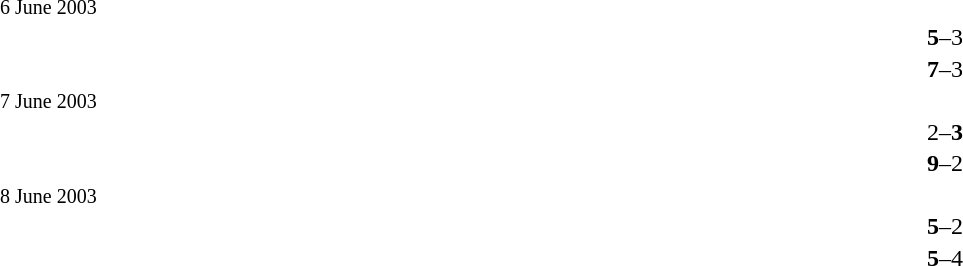<table width=100% cellspacing=1>
<tr>
<th width=40%></th>
<th width=20%></th>
<th></th>
</tr>
<tr>
<td><small>6 June 2003</small></td>
</tr>
<tr>
<td align=right><strong></strong></td>
<td align=center><strong>5</strong>–3</td>
<td></td>
</tr>
<tr>
<td align=right><strong></strong></td>
<td align=center><strong>7</strong>–3</td>
<td></td>
</tr>
<tr>
<td><small>7 June 2003</small></td>
</tr>
<tr>
<td align=right></td>
<td align=center>2–<strong>3</strong> </td>
<td><strong></strong></td>
</tr>
<tr>
<td align=right><strong></strong></td>
<td align=center><strong>9</strong>–2</td>
<td></td>
</tr>
<tr>
<td><small>8 June 2003</small></td>
</tr>
<tr>
<td align=right><strong></strong></td>
<td align=center><strong>5</strong>–2</td>
<td></td>
</tr>
<tr>
<td align=right><strong></strong></td>
<td align=center><strong>5</strong>–4</td>
<td></td>
</tr>
</table>
